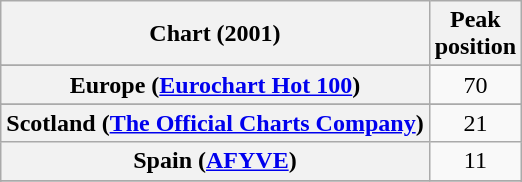<table class="wikitable sortable plainrowheaders" style="text-align:center;">
<tr>
<th scope="col">Chart (2001)</th>
<th scope="col">Peak<br>position</th>
</tr>
<tr>
</tr>
<tr>
<th scope="row">Europe (<a href='#'>Eurochart Hot 100</a>)</th>
<td>70</td>
</tr>
<tr>
</tr>
<tr>
</tr>
<tr>
</tr>
<tr>
</tr>
<tr>
<th scope="row">Scotland (<a href='#'>The Official Charts Company</a>)</th>
<td>21</td>
</tr>
<tr>
<th scope="row">Spain (<a href='#'>AFYVE</a>)</th>
<td align="center">11</td>
</tr>
<tr>
</tr>
<tr>
</tr>
</table>
